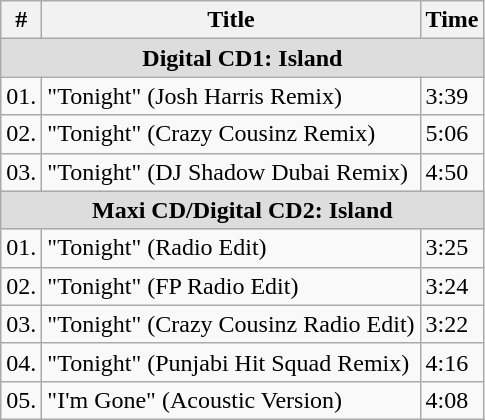<table class="wikitable">
<tr>
<th>#</th>
<th>Title</th>
<th>Time</th>
</tr>
<tr>
<td colspan=3 bgcolor="#DDDDDD" align=center><strong>Digital CD1: Island</strong></td>
</tr>
<tr>
<td>01.</td>
<td>"Tonight" (Josh Harris Remix)</td>
<td>3:39</td>
</tr>
<tr>
<td>02.</td>
<td>"Tonight" (Crazy Cousinz Remix)</td>
<td>5:06</td>
</tr>
<tr>
<td>03.</td>
<td>"Tonight" (DJ Shadow Dubai Remix)</td>
<td>4:50</td>
</tr>
<tr>
<td colspan=3 bgcolor="#DDDDDD" align=center><strong>Maxi CD/Digital CD2: Island</strong></td>
</tr>
<tr>
<td>01.</td>
<td>"Tonight" (Radio Edit)</td>
<td>3:25</td>
</tr>
<tr>
<td>02.</td>
<td>"Tonight" (FP Radio Edit)</td>
<td>3:24</td>
</tr>
<tr>
<td>03.</td>
<td>"Tonight" (Crazy Cousinz Radio Edit)</td>
<td>3:22</td>
</tr>
<tr>
<td>04.</td>
<td>"Tonight" (Punjabi Hit Squad Remix)</td>
<td>4:16</td>
</tr>
<tr>
<td>05.</td>
<td>"I'm Gone" (Acoustic Version)</td>
<td>4:08</td>
</tr>
</table>
